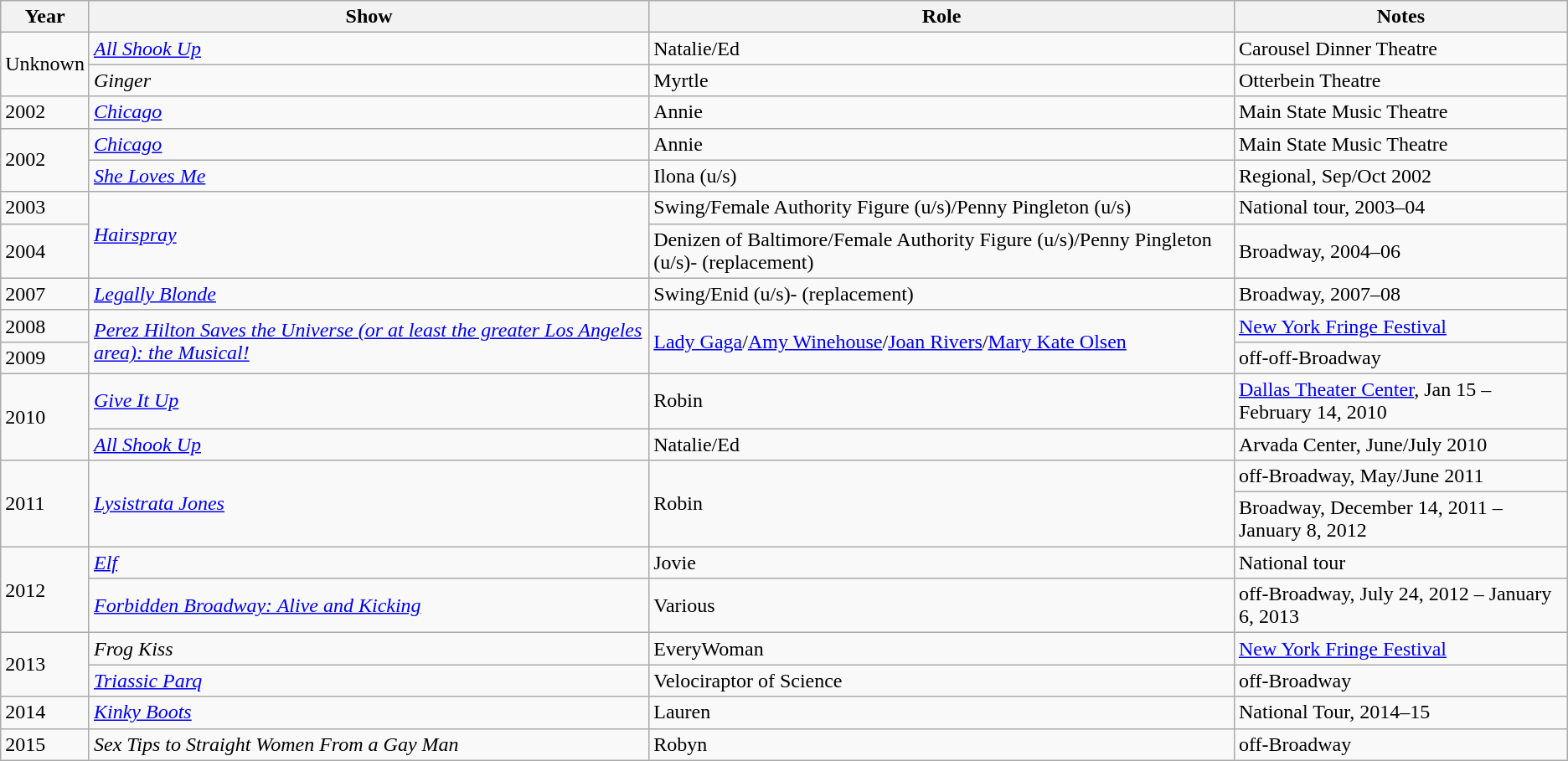<table class="wikitable">
<tr>
<th>Year</th>
<th>Show</th>
<th>Role</th>
<th>Notes</th>
</tr>
<tr>
<td rowspan="2">Unknown</td>
<td><em><a href='#'>All Shook Up</a></em></td>
<td>Natalie/Ed</td>
<td>Carousel Dinner Theatre</td>
</tr>
<tr>
<td><em>Ginger</em></td>
<td>Myrtle</td>
<td>Otterbein Theatre</td>
</tr>
<tr>
<td>2002</td>
<td><em><a href='#'>Chicago</a></em></td>
<td>Annie</td>
<td>Main State Music Theatre</td>
</tr>
<tr>
<td rowspan="2">2002</td>
<td><em><a href='#'>Chicago</a></em></td>
<td>Annie</td>
<td>Main State Music Theatre</td>
</tr>
<tr>
<td><em><a href='#'>She Loves Me</a></em></td>
<td>Ilona (u/s)</td>
<td>Regional, Sep/Oct 2002</td>
</tr>
<tr>
<td>2003</td>
<td rowspan="2"><em><a href='#'>Hairspray</a></em></td>
<td>Swing/Female Authority Figure (u/s)/Penny Pingleton (u/s)</td>
<td>National tour, 2003–04</td>
</tr>
<tr>
<td>2004</td>
<td>Denizen of Baltimore/Female Authority Figure (u/s)/Penny Pingleton (u/s)- (replacement)</td>
<td>Broadway, 2004–06</td>
</tr>
<tr>
<td>2007</td>
<td><em><a href='#'>Legally Blonde</a></em></td>
<td>Swing/Enid (u/s)- (replacement)</td>
<td>Broadway, 2007–08</td>
</tr>
<tr>
<td>2008</td>
<td rowspan="2"><em><a href='#'>Perez Hilton Saves the Universe (or at least the greater Los Angeles area): the Musical!</a></em></td>
<td rowspan="2"><a href='#'>Lady Gaga</a>/<a href='#'>Amy Winehouse</a>/<a href='#'>Joan Rivers</a>/<a href='#'>Mary Kate Olsen</a></td>
<td><a href='#'>New York Fringe Festival</a></td>
</tr>
<tr>
<td>2009</td>
<td>off-off-Broadway</td>
</tr>
<tr>
<td rowspan="2">2010</td>
<td><em><a href='#'>Give It Up</a></em></td>
<td>Robin</td>
<td><a href='#'>Dallas Theater Center</a>, Jan 15 – February 14, 2010</td>
</tr>
<tr>
<td><em><a href='#'>All Shook Up</a></em></td>
<td>Natalie/Ed</td>
<td>Arvada Center, June/July 2010</td>
</tr>
<tr>
<td rowspan="2">2011</td>
<td rowspan="2"><em><a href='#'>Lysistrata Jones</a></em></td>
<td rowspan="2">Robin</td>
<td>off-Broadway, May/June 2011</td>
</tr>
<tr>
<td>Broadway, December 14, 2011 – January 8, 2012</td>
</tr>
<tr>
<td rowspan="2">2012</td>
<td><em><a href='#'>Elf</a></em></td>
<td>Jovie</td>
<td>National tour</td>
</tr>
<tr>
<td><em><a href='#'>Forbidden Broadway: Alive and Kicking</a></em></td>
<td>Various</td>
<td>off-Broadway, July 24, 2012 – January 6, 2013</td>
</tr>
<tr>
<td rowspan="2">2013</td>
<td><em>Frog Kiss</em></td>
<td>EveryWoman</td>
<td><a href='#'>New York Fringe Festival</a></td>
</tr>
<tr>
<td><em><a href='#'>Triassic Parq</a></em></td>
<td>Velociraptor of Science</td>
<td>off-Broadway</td>
</tr>
<tr>
<td>2014</td>
<td><em><a href='#'>Kinky Boots</a></em></td>
<td>Lauren</td>
<td>National Tour, 2014–15</td>
</tr>
<tr>
<td>2015</td>
<td><em>Sex Tips to Straight Women From a Gay Man</em></td>
<td>Robyn</td>
<td>off-Broadway</td>
</tr>
</table>
